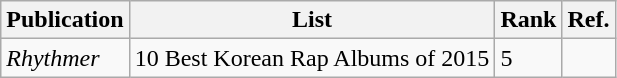<table class="wikitable">
<tr>
<th>Publication</th>
<th>List</th>
<th>Rank</th>
<th>Ref.</th>
</tr>
<tr>
<td><em>Rhythmer</em></td>
<td>10 Best Korean Rap Albums of 2015</td>
<td>5</td>
<td></td>
</tr>
</table>
